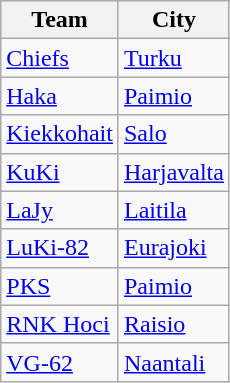<table class="wikitable">
<tr>
<th>Team</th>
<th>City</th>
</tr>
<tr>
<td><a href='#'>Chiefs</a></td>
<td><a href='#'>Turku</a></td>
</tr>
<tr>
<td><a href='#'>Haka</a></td>
<td><a href='#'>Paimio</a></td>
</tr>
<tr>
<td><a href='#'>Kiekkohait</a></td>
<td><a href='#'>Salo</a></td>
</tr>
<tr>
<td><a href='#'>KuKi</a></td>
<td><a href='#'>Harjavalta</a></td>
</tr>
<tr>
<td><a href='#'>LaJy</a></td>
<td><a href='#'>Laitila</a></td>
</tr>
<tr>
<td><a href='#'>LuKi-82</a></td>
<td><a href='#'>Eurajoki</a></td>
</tr>
<tr>
<td><a href='#'>PKS</a></td>
<td><a href='#'>Paimio</a></td>
</tr>
<tr>
<td><a href='#'>RNK Hoci</a></td>
<td><a href='#'>Raisio</a></td>
</tr>
<tr>
<td><a href='#'>VG-62</a></td>
<td><a href='#'>Naantali</a></td>
</tr>
</table>
